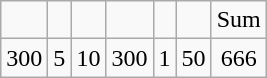<table class="wikitable" style="text-align:center; float:center;">
<tr>
<td></td>
<td></td>
<td></td>
<td></td>
<td></td>
<td></td>
<td>Sum</td>
</tr>
<tr>
<td>300</td>
<td>5</td>
<td>10</td>
<td>300</td>
<td>1</td>
<td>50</td>
<td>666</td>
</tr>
</table>
